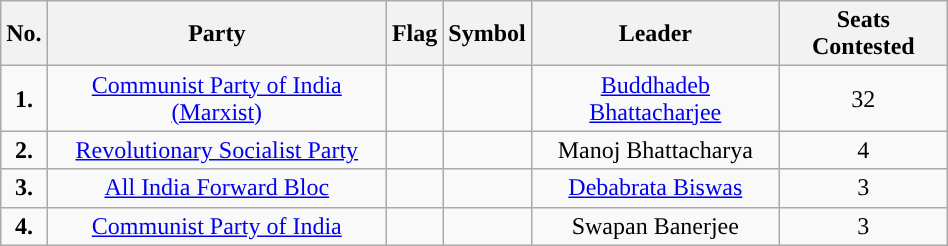<table class="wikitable"  width="50%">
<tr>
<th>No.</th>
<th>Party</th>
<th>Flag</th>
<th>Symbol</th>
<th>Leader</th>
<th>Seats Contested</th>
</tr>
<tr>
<td style="text-align:center; background:"><strong>1.</strong></td>
<td style="text-align:center"><a href='#'>Communist Party of India (Marxist)</a></td>
<td></td>
<td></td>
<td style="text-align:center "><a href='#'>Buddhadeb Bhattacharjee</a></td>
<td style="text-align:center ">32</td>
</tr>
<tr>
<td style="text-align:center; background:"><strong>2.</strong></td>
<td style="text-align:center"><a href='#'>Revolutionary Socialist Party</a></td>
<td></td>
<td></td>
<td style="text-align:center">Manoj Bhattacharya</td>
<td style="text-align:center">4</td>
</tr>
<tr>
<td style="text-align:center; background:"><strong>3.</strong></td>
<td style="text-align:center"><a href='#'>All India Forward Bloc</a></td>
<td></td>
<td></td>
<td style="text-align:center"><a href='#'>Debabrata Biswas</a></td>
<td style="text-align:center">3</td>
</tr>
<tr>
<td style="text-align:center; background:"><strong>4.</strong></td>
<td style="text-align:center"><a href='#'>Communist Party of India</a></td>
<td></td>
<td></td>
<td style="text-align:center">Swapan Banerjee</td>
<td style="text-align:center">3</td>
</tr>
</table>
